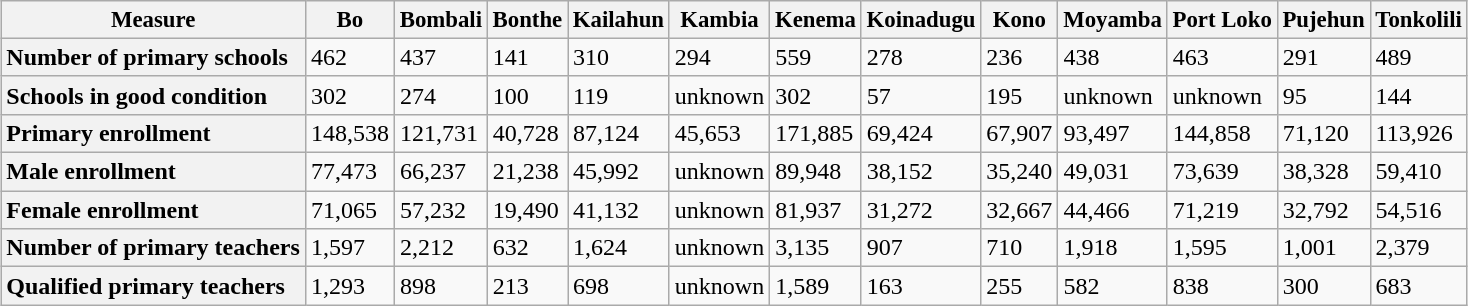<table class="wikitable" align="centre" style="margin:1em auto; clear:both;">
<tr style="font-size:95%">
<th>Measure</th>
<th>Bo</th>
<th>Bombali</th>
<th>Bonthe</th>
<th>Kailahun</th>
<th>Kambia</th>
<th>Kenema</th>
<th>Koinadugu</th>
<th>Kono</th>
<th>Moyamba</th>
<th>Port Loko</th>
<th>Pujehun</th>
<th>Tonkolili</th>
</tr>
<tr>
<th style="text-align:left;">Number of primary schools</th>
<td>462</td>
<td>437</td>
<td>141</td>
<td>310</td>
<td>294</td>
<td>559</td>
<td>278</td>
<td>236</td>
<td>438</td>
<td>463</td>
<td>291</td>
<td>489</td>
</tr>
<tr>
<th style="text-align:left;">Schools in good condition</th>
<td>302</td>
<td>274</td>
<td>100</td>
<td>119</td>
<td>unknown</td>
<td>302</td>
<td>57</td>
<td>195</td>
<td>unknown</td>
<td>unknown</td>
<td>95</td>
<td>144</td>
</tr>
<tr>
<th style="text-align:left;">Primary enrollment</th>
<td>148,538</td>
<td>121,731</td>
<td>40,728</td>
<td>87,124</td>
<td>45,653</td>
<td>171,885</td>
<td>69,424</td>
<td>67,907</td>
<td>93,497</td>
<td>144,858</td>
<td>71,120</td>
<td>113,926</td>
</tr>
<tr>
<th style="text-align:left;">Male enrollment</th>
<td>77,473</td>
<td>66,237</td>
<td>21,238</td>
<td>45,992</td>
<td>unknown</td>
<td>89,948</td>
<td>38,152</td>
<td>35,240</td>
<td>49,031</td>
<td>73,639</td>
<td>38,328</td>
<td>59,410</td>
</tr>
<tr>
<th style="text-align:left;">Female enrollment</th>
<td>71,065</td>
<td>57,232</td>
<td>19,490</td>
<td>41,132</td>
<td>unknown</td>
<td>81,937</td>
<td>31,272</td>
<td>32,667</td>
<td>44,466</td>
<td>71,219</td>
<td>32,792</td>
<td>54,516</td>
</tr>
<tr>
<th style="text-align:left;">Number of primary teachers</th>
<td>1,597</td>
<td>2,212</td>
<td>632</td>
<td>1,624</td>
<td>unknown</td>
<td>3,135</td>
<td>907</td>
<td>710</td>
<td>1,918</td>
<td>1,595</td>
<td>1,001</td>
<td>2,379</td>
</tr>
<tr>
<th style="text-align:left;">Qualified primary teachers</th>
<td>1,293</td>
<td>898</td>
<td>213</td>
<td>698</td>
<td>unknown</td>
<td>1,589</td>
<td>163</td>
<td>255</td>
<td>582</td>
<td>838</td>
<td>300</td>
<td>683</td>
</tr>
</table>
